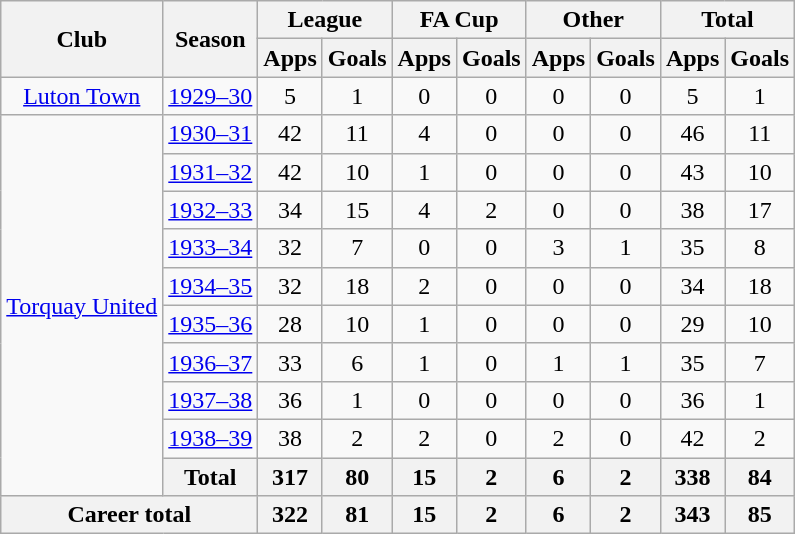<table class="wikitable" style="text-align: center;">
<tr>
<th rowspan="2">Club</th>
<th rowspan="2">Season</th>
<th colspan="2">League</th>
<th colspan="2">FA Cup</th>
<th colspan="2">Other</th>
<th colspan="2">Total</th>
</tr>
<tr>
<th>Apps</th>
<th>Goals</th>
<th>Apps</th>
<th>Goals</th>
<th>Apps</th>
<th>Goals</th>
<th>Apps</th>
<th>Goals</th>
</tr>
<tr>
<td><a href='#'>Luton Town</a></td>
<td><a href='#'>1929–30</a></td>
<td>5</td>
<td>1</td>
<td>0</td>
<td>0</td>
<td>0</td>
<td>0</td>
<td>5</td>
<td>1</td>
</tr>
<tr>
<td rowspan="10"><a href='#'>Torquay United</a></td>
<td><a href='#'>1930–31</a></td>
<td>42</td>
<td>11</td>
<td>4</td>
<td>0</td>
<td>0</td>
<td>0</td>
<td>46</td>
<td>11</td>
</tr>
<tr>
<td><a href='#'>1931–32</a></td>
<td>42</td>
<td>10</td>
<td>1</td>
<td>0</td>
<td>0</td>
<td>0</td>
<td>43</td>
<td>10</td>
</tr>
<tr>
<td><a href='#'>1932–33</a></td>
<td>34</td>
<td>15</td>
<td>4</td>
<td>2</td>
<td>0</td>
<td>0</td>
<td>38</td>
<td>17</td>
</tr>
<tr>
<td><a href='#'>1933–34</a></td>
<td>32</td>
<td>7</td>
<td>0</td>
<td>0</td>
<td>3</td>
<td>1</td>
<td>35</td>
<td>8</td>
</tr>
<tr>
<td><a href='#'>1934–35</a></td>
<td>32</td>
<td>18</td>
<td>2</td>
<td>0</td>
<td>0</td>
<td>0</td>
<td>34</td>
<td>18</td>
</tr>
<tr>
<td><a href='#'>1935–36</a></td>
<td>28</td>
<td>10</td>
<td>1</td>
<td>0</td>
<td>0</td>
<td>0</td>
<td>29</td>
<td>10</td>
</tr>
<tr>
<td><a href='#'>1936–37</a></td>
<td>33</td>
<td>6</td>
<td>1</td>
<td>0</td>
<td>1</td>
<td>1</td>
<td>35</td>
<td>7</td>
</tr>
<tr>
<td><a href='#'>1937–38</a></td>
<td>36</td>
<td>1</td>
<td>0</td>
<td>0</td>
<td>0</td>
<td>0</td>
<td>36</td>
<td>1</td>
</tr>
<tr>
<td><a href='#'>1938–39</a></td>
<td>38</td>
<td>2</td>
<td>2</td>
<td>0</td>
<td>2</td>
<td>0</td>
<td>42</td>
<td>2</td>
</tr>
<tr>
<th>Total</th>
<th>317</th>
<th>80</th>
<th>15</th>
<th>2</th>
<th>6</th>
<th>2</th>
<th>338</th>
<th>84</th>
</tr>
<tr>
<th colspan="2">Career total</th>
<th>322</th>
<th>81</th>
<th>15</th>
<th>2</th>
<th>6</th>
<th>2</th>
<th>343</th>
<th>85</th>
</tr>
</table>
